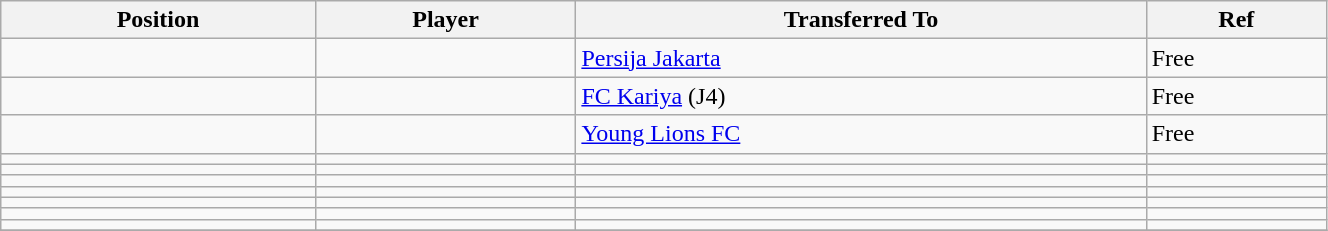<table class="wikitable sortable" style="width:70%; text-align:center; font-size:100%; text-align:left;">
<tr>
<th><strong>Position</strong></th>
<th><strong>Player</strong></th>
<th><strong>Transferred To</strong></th>
<th><strong>Ref</strong></th>
</tr>
<tr>
<td></td>
<td></td>
<td> <a href='#'>Persija Jakarta</a></td>
<td>Free</td>
</tr>
<tr>
<td></td>
<td></td>
<td> <a href='#'>FC Kariya</a> (J4)</td>
<td>Free</td>
</tr>
<tr>
<td></td>
<td></td>
<td> <a href='#'>Young Lions FC</a></td>
<td>Free</td>
</tr>
<tr>
<td></td>
<td></td>
<td></td>
<td></td>
</tr>
<tr>
<td></td>
<td></td>
<td></td>
<td></td>
</tr>
<tr>
<td></td>
<td></td>
<td></td>
<td></td>
</tr>
<tr>
<td></td>
<td></td>
<td></td>
<td></td>
</tr>
<tr>
<td></td>
<td></td>
<td></td>
<td></td>
</tr>
<tr>
<td></td>
<td></td>
<td></td>
<td></td>
</tr>
<tr>
<td></td>
<td></td>
<td></td>
<td></td>
</tr>
<tr>
</tr>
</table>
